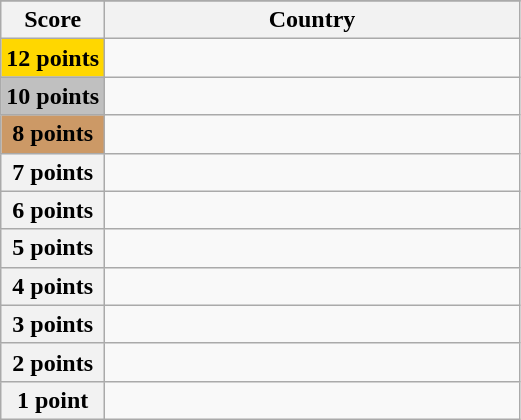<table class="wikitable">
<tr>
</tr>
<tr>
<th scope="col" width="20%">Score</th>
<th scope="col">Country</th>
</tr>
<tr>
<th scope="row" style="background:gold">12 points</th>
<td></td>
</tr>
<tr>
<th scope="row" style="background:silver">10 points</th>
<td></td>
</tr>
<tr>
<th scope="row" style="background:#CC9966">8 points</th>
<td></td>
</tr>
<tr>
<th scope="row">7 points</th>
<td></td>
</tr>
<tr>
<th scope="row">6 points</th>
<td></td>
</tr>
<tr>
<th scope="row">5 points</th>
<td></td>
</tr>
<tr>
<th scope="row">4 points</th>
<td></td>
</tr>
<tr>
<th scope="row">3 points</th>
<td></td>
</tr>
<tr>
<th scope="row">2 points</th>
<td></td>
</tr>
<tr>
<th scope="row">1 point</th>
<td></td>
</tr>
</table>
